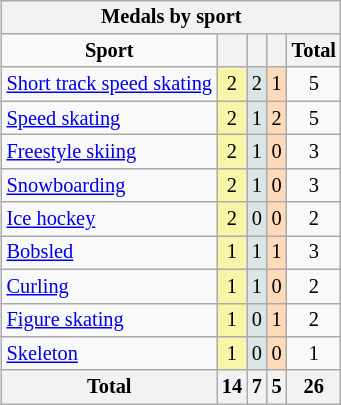<table class="wikitable" style="font-size:85%;float:right">
<tr style="background:#efefef;">
<th colspan=5>Medals by sport</th>
</tr>
<tr align=center>
<td><strong>Sport</strong></td>
<th bgcolor=#f7f6a8></th>
<th bgcolor=#dce5e5></th>
<th bgcolor=#ffdab9></th>
<th>Total</th>
</tr>
<tr align=center>
<td align=left><a href='#'>Short track speed skating</a></td>
<td bgcolor=#f7f6a8>2</td>
<td bgcolor=#dce5e5>2</td>
<td bgcolor=#ffdab9>1</td>
<td>5</td>
</tr>
<tr align=center>
<td align=left><a href='#'>Speed skating</a></td>
<td bgcolor=#f7f6a8>2</td>
<td bgcolor=#dce5e5>1</td>
<td bgcolor=#ffdab9>2</td>
<td>5</td>
</tr>
<tr align=center>
<td align=left><a href='#'>Freestyle skiing</a></td>
<td bgcolor=#f7f6a8>2</td>
<td bgcolor=#dce5e5>1</td>
<td bgcolor=#ffdab9>0</td>
<td>3</td>
</tr>
<tr align=center>
<td align=left><a href='#'>Snowboarding</a></td>
<td bgcolor=#f7f6a8>2</td>
<td bgcolor=#dce5e5>1</td>
<td bgcolor=#ffdab9>0</td>
<td>3</td>
</tr>
<tr align=center>
<td align=left><a href='#'>Ice hockey</a></td>
<td bgcolor=#f7f6a8>2</td>
<td bgcolor=#dce5e5>0</td>
<td bgcolor=#ffdab9>0</td>
<td>2</td>
</tr>
<tr align=center>
<td align=left><a href='#'>Bobsled</a></td>
<td bgcolor=#f7f6a8>1</td>
<td bgcolor=#dce5e5>1</td>
<td bgcolor=#ffdab9>1</td>
<td>3</td>
</tr>
<tr align=center>
<td align=left><a href='#'>Curling</a></td>
<td bgcolor=#f7f6a8>1</td>
<td bgcolor=#dce5e5>1</td>
<td bgcolor=#ffdab9>0</td>
<td>2</td>
</tr>
<tr align=center>
<td align=left><a href='#'>Figure skating</a></td>
<td bgcolor=#f7f6a8>1</td>
<td bgcolor=#dce5e5>0</td>
<td bgcolor=#ffdab9>1</td>
<td>2</td>
</tr>
<tr align=center>
<td align=left><a href='#'>Skeleton</a></td>
<td bgcolor=#f7f6a8>1</td>
<td bgcolor=#dce5e5>0</td>
<td bgcolor=#ffdab9>0</td>
<td>1</td>
</tr>
<tr align=center>
<th bgcolor=#efefef>Total</th>
<th bgcolor=#f7f6a8>14</th>
<th bgcolor=#dce5e5>7</th>
<th bgcolor=#ffdab9>5</th>
<th>26</th>
</tr>
</table>
